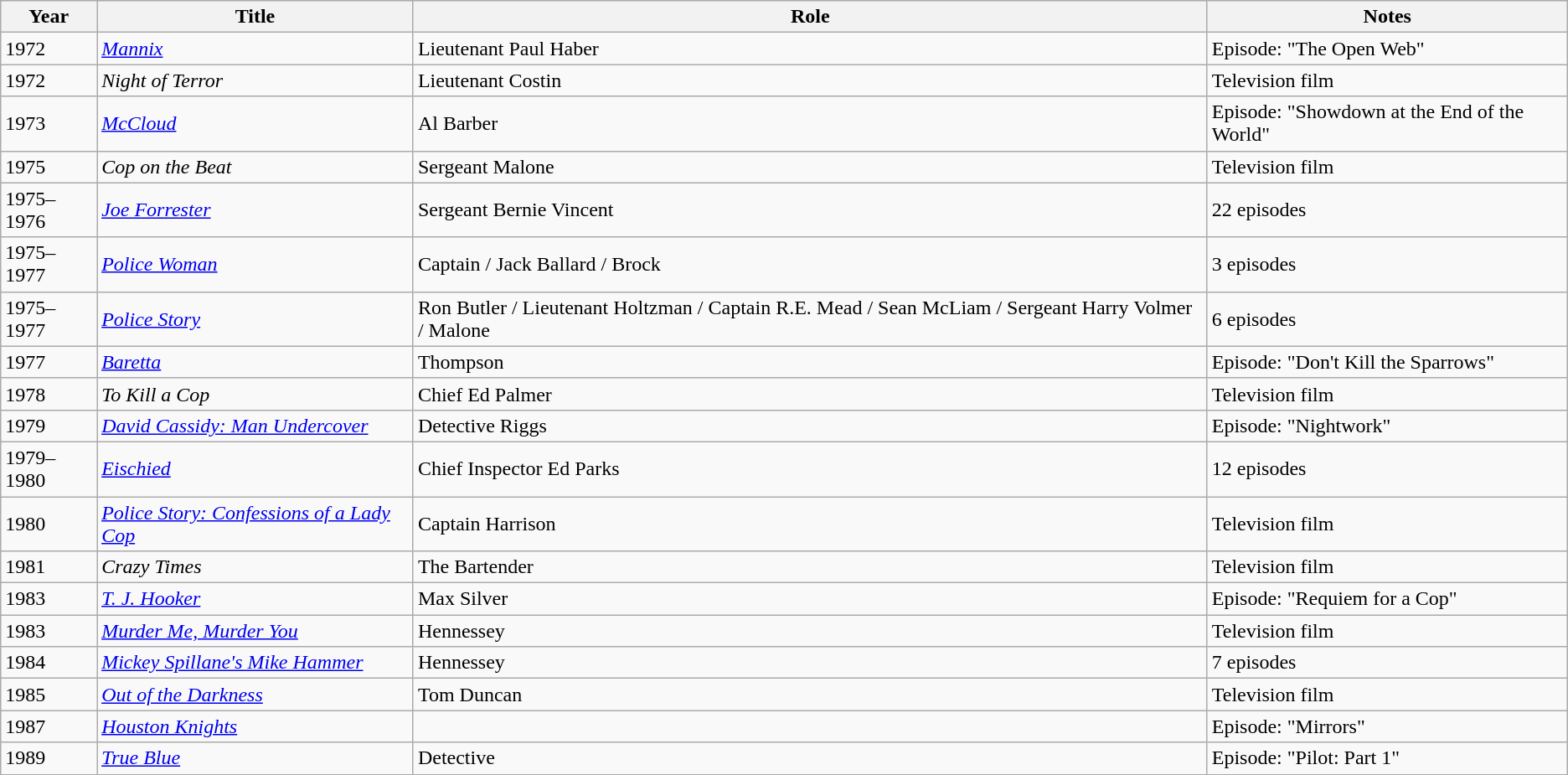<table class="wikitable sortable">
<tr>
<th>Year</th>
<th>Title</th>
<th>Role</th>
<th class="unsortable">Notes</th>
</tr>
<tr>
<td>1972</td>
<td><em><a href='#'>Mannix</a></em></td>
<td>Lieutenant Paul Haber</td>
<td>Episode: "The Open Web"</td>
</tr>
<tr>
<td>1972</td>
<td><em>Night of Terror</em></td>
<td>Lieutenant Costin</td>
<td>Television film</td>
</tr>
<tr>
<td>1973</td>
<td><em><a href='#'>McCloud</a></em></td>
<td>Al Barber</td>
<td>Episode: "Showdown at the End of the World"</td>
</tr>
<tr>
<td>1975</td>
<td><em>Cop on the Beat</em></td>
<td>Sergeant Malone</td>
<td>Television film</td>
</tr>
<tr>
<td>1975–1976</td>
<td><em><a href='#'>Joe Forrester</a></em></td>
<td>Sergeant Bernie Vincent</td>
<td>22 episodes</td>
</tr>
<tr>
<td>1975–1977</td>
<td><em><a href='#'>Police Woman</a></em></td>
<td>Captain / Jack Ballard / Brock</td>
<td>3 episodes</td>
</tr>
<tr>
<td>1975–1977</td>
<td><em><a href='#'>Police Story</a></em></td>
<td>Ron Butler / Lieutenant Holtzman / Captain R.E. Mead / Sean McLiam / Sergeant Harry Volmer / Malone</td>
<td>6 episodes</td>
</tr>
<tr>
<td>1977</td>
<td><em><a href='#'>Baretta</a></em></td>
<td>Thompson</td>
<td>Episode: "Don't Kill the Sparrows"</td>
</tr>
<tr>
<td>1978</td>
<td><em>To Kill a Cop</em></td>
<td>Chief Ed Palmer</td>
<td>Television film</td>
</tr>
<tr>
<td>1979</td>
<td><em><a href='#'>David Cassidy: Man Undercover</a></em></td>
<td>Detective Riggs</td>
<td>Episode: "Nightwork"</td>
</tr>
<tr>
<td>1979–1980</td>
<td><em><a href='#'>Eischied</a></em></td>
<td>Chief Inspector Ed Parks</td>
<td>12 episodes</td>
</tr>
<tr>
<td>1980</td>
<td><em><a href='#'>Police Story: Confessions of a Lady Cop</a></em></td>
<td>Captain Harrison</td>
<td>Television film</td>
</tr>
<tr>
<td>1981</td>
<td><em>Crazy Times</em></td>
<td>The Bartender</td>
<td>Television film</td>
</tr>
<tr>
<td>1983</td>
<td><em><a href='#'>T. J. Hooker</a></em></td>
<td>Max Silver</td>
<td>Episode: "Requiem for a Cop"</td>
</tr>
<tr>
<td>1983</td>
<td><em><a href='#'>Murder Me, Murder You</a></em></td>
<td>Hennessey</td>
<td>Television film</td>
</tr>
<tr>
<td>1984</td>
<td><em><a href='#'>Mickey Spillane's Mike Hammer</a></em></td>
<td>Hennessey</td>
<td>7 episodes</td>
</tr>
<tr>
<td>1985</td>
<td><em><a href='#'>Out of the Darkness</a></em></td>
<td>Tom Duncan</td>
<td>Television film</td>
</tr>
<tr>
<td>1987</td>
<td><em><a href='#'>Houston Knights</a></em></td>
<td></td>
<td>Episode: "Mirrors"</td>
</tr>
<tr>
<td>1989</td>
<td><em><a href='#'>True Blue</a></em></td>
<td>Detective</td>
<td>Episode: "Pilot: Part 1"</td>
</tr>
</table>
